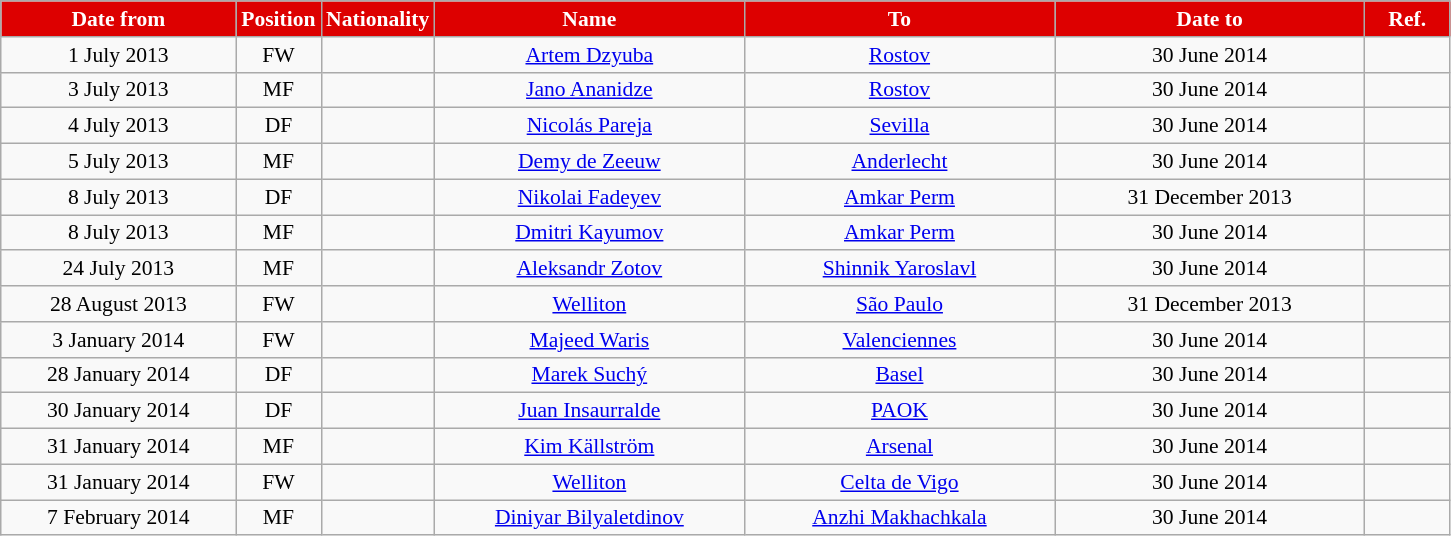<table class="wikitable" style="text-align:center; font-size:90%; ">
<tr>
<th style="background:#DD0000; color:white; width:150px;">Date from</th>
<th style="background:#DD0000; color:white; width:50px;">Position</th>
<th style="background:#DD0000; color:white; width:50px;">Nationality</th>
<th style="background:#DD0000; color:white; width:200px;">Name</th>
<th style="background:#DD0000; color:white; width:200px;">To</th>
<th style="background:#DD0000; color:white; width:200px;">Date to</th>
<th style="background:#DD0000; color:white; width:50px;">Ref.</th>
</tr>
<tr>
<td>1 July 2013</td>
<td>FW</td>
<td></td>
<td><a href='#'>Artem Dzyuba</a></td>
<td><a href='#'>Rostov</a></td>
<td>30 June 2014</td>
<td></td>
</tr>
<tr>
<td>3 July 2013</td>
<td>MF</td>
<td></td>
<td><a href='#'>Jano Ananidze</a></td>
<td><a href='#'>Rostov</a></td>
<td>30 June 2014</td>
<td></td>
</tr>
<tr>
<td>4 July 2013</td>
<td>DF</td>
<td></td>
<td><a href='#'>Nicolás Pareja</a></td>
<td><a href='#'>Sevilla</a></td>
<td>30 June 2014</td>
<td></td>
</tr>
<tr>
<td>5 July 2013</td>
<td>MF</td>
<td></td>
<td><a href='#'>Demy de Zeeuw</a></td>
<td><a href='#'>Anderlecht</a></td>
<td>30 June 2014</td>
<td></td>
</tr>
<tr>
<td>8 July 2013</td>
<td>DF</td>
<td></td>
<td><a href='#'>Nikolai Fadeyev</a></td>
<td><a href='#'>Amkar Perm</a></td>
<td>31 December 2013</td>
<td></td>
</tr>
<tr>
<td>8 July 2013</td>
<td>MF</td>
<td></td>
<td><a href='#'>Dmitri Kayumov</a></td>
<td><a href='#'>Amkar Perm</a></td>
<td>30 June 2014</td>
<td></td>
</tr>
<tr>
<td>24 July 2013</td>
<td>MF</td>
<td></td>
<td><a href='#'>Aleksandr Zotov</a></td>
<td><a href='#'>Shinnik Yaroslavl</a></td>
<td>30 June 2014</td>
<td></td>
</tr>
<tr>
<td>28 August 2013</td>
<td>FW</td>
<td></td>
<td><a href='#'>Welliton</a></td>
<td><a href='#'>São Paulo</a></td>
<td>31 December 2013</td>
<td></td>
</tr>
<tr>
<td>3 January 2014</td>
<td>FW</td>
<td></td>
<td><a href='#'>Majeed Waris</a></td>
<td><a href='#'>Valenciennes</a></td>
<td>30 June 2014</td>
<td></td>
</tr>
<tr>
<td>28 January 2014</td>
<td>DF</td>
<td></td>
<td><a href='#'>Marek Suchý</a></td>
<td><a href='#'>Basel</a></td>
<td>30 June 2014</td>
<td></td>
</tr>
<tr>
<td>30 January 2014</td>
<td>DF</td>
<td></td>
<td><a href='#'>Juan Insaurralde</a></td>
<td><a href='#'>PAOK</a></td>
<td>30 June 2014</td>
<td></td>
</tr>
<tr>
<td>31 January 2014</td>
<td>MF</td>
<td></td>
<td><a href='#'>Kim Källström</a></td>
<td><a href='#'>Arsenal</a></td>
<td>30 June 2014</td>
<td></td>
</tr>
<tr>
<td>31 January 2014</td>
<td>FW</td>
<td></td>
<td><a href='#'>Welliton</a></td>
<td><a href='#'>Celta de Vigo</a></td>
<td>30 June 2014</td>
<td></td>
</tr>
<tr>
<td>7 February 2014</td>
<td>MF</td>
<td></td>
<td><a href='#'>Diniyar Bilyaletdinov</a></td>
<td><a href='#'>Anzhi Makhachkala</a></td>
<td>30 June 2014</td>
<td></td>
</tr>
</table>
